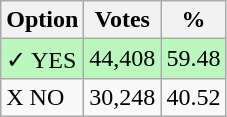<table class="wikitable">
<tr>
<th>Option</th>
<th>Votes</th>
<th>%</th>
</tr>
<tr>
<td style=background:#bbf8be>✓ YES</td>
<td style=background:#bbf8be>44,408</td>
<td style=background:#bbf8be>59.48</td>
</tr>
<tr>
<td>X NO</td>
<td>30,248</td>
<td>40.52</td>
</tr>
</table>
